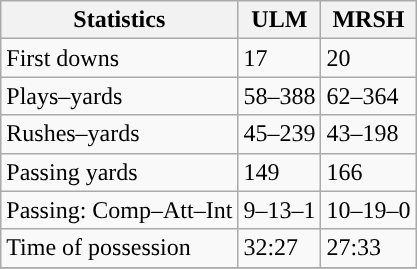<table class="wikitable" style="float: left;">
<tr>
<th>Statistics</th>
<th>ULM</th>
<th>MRSH</th>
</tr>
<tr>
<td>First downs</td>
<td>17</td>
<td>20</td>
</tr>
<tr>
<td>Plays–yards</td>
<td>58–388</td>
<td>62–364</td>
</tr>
<tr>
<td>Rushes–yards</td>
<td>45–239</td>
<td>43–198</td>
</tr>
<tr>
<td>Passing yards</td>
<td>149</td>
<td>166</td>
</tr>
<tr>
<td>Passing: Comp–Att–Int</td>
<td>9–13–1</td>
<td>10–19–0</td>
</tr>
<tr>
<td>Time of possession</td>
<td>32:27</td>
<td>27:33</td>
</tr>
<tr>
</tr>
</table>
